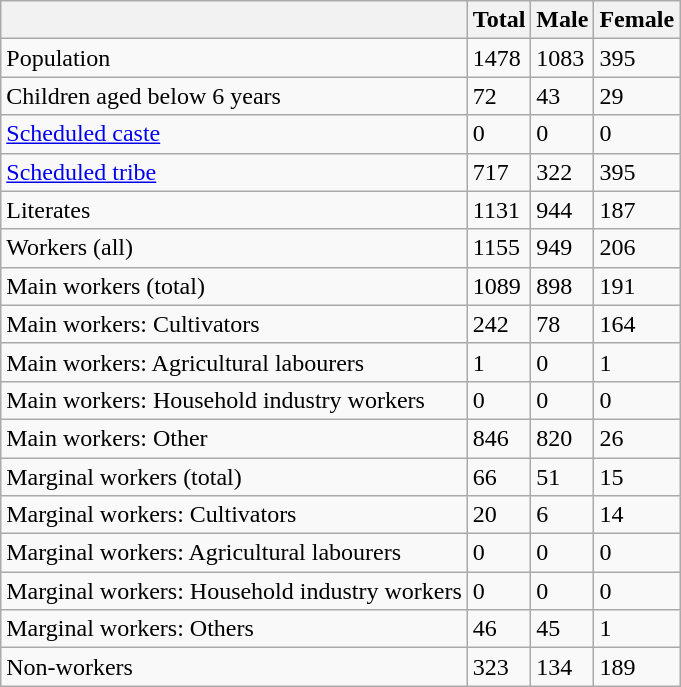<table class="wikitable sortable">
<tr>
<th></th>
<th>Total</th>
<th>Male</th>
<th>Female</th>
</tr>
<tr>
<td>Population</td>
<td>1478</td>
<td>1083</td>
<td>395</td>
</tr>
<tr>
<td>Children aged below 6 years</td>
<td>72</td>
<td>43</td>
<td>29</td>
</tr>
<tr>
<td><a href='#'>Scheduled caste</a></td>
<td>0</td>
<td>0</td>
<td>0</td>
</tr>
<tr>
<td><a href='#'>Scheduled tribe</a></td>
<td>717</td>
<td>322</td>
<td>395</td>
</tr>
<tr>
<td>Literates</td>
<td>1131</td>
<td>944</td>
<td>187</td>
</tr>
<tr>
<td>Workers (all)</td>
<td>1155</td>
<td>949</td>
<td>206</td>
</tr>
<tr>
<td>Main workers (total)</td>
<td>1089</td>
<td>898</td>
<td>191</td>
</tr>
<tr>
<td>Main workers: Cultivators</td>
<td>242</td>
<td>78</td>
<td>164</td>
</tr>
<tr>
<td>Main workers: Agricultural labourers</td>
<td>1</td>
<td>0</td>
<td>1</td>
</tr>
<tr>
<td>Main workers: Household industry workers</td>
<td>0</td>
<td>0</td>
<td>0</td>
</tr>
<tr>
<td>Main workers: Other</td>
<td>846</td>
<td>820</td>
<td>26</td>
</tr>
<tr>
<td>Marginal workers (total)</td>
<td>66</td>
<td>51</td>
<td>15</td>
</tr>
<tr>
<td>Marginal workers: Cultivators</td>
<td>20</td>
<td>6</td>
<td>14</td>
</tr>
<tr>
<td>Marginal workers: Agricultural labourers</td>
<td>0</td>
<td>0</td>
<td>0</td>
</tr>
<tr>
<td>Marginal workers: Household industry workers</td>
<td>0</td>
<td>0</td>
<td>0</td>
</tr>
<tr>
<td>Marginal workers: Others</td>
<td>46</td>
<td>45</td>
<td>1</td>
</tr>
<tr>
<td>Non-workers</td>
<td>323</td>
<td>134</td>
<td>189</td>
</tr>
</table>
